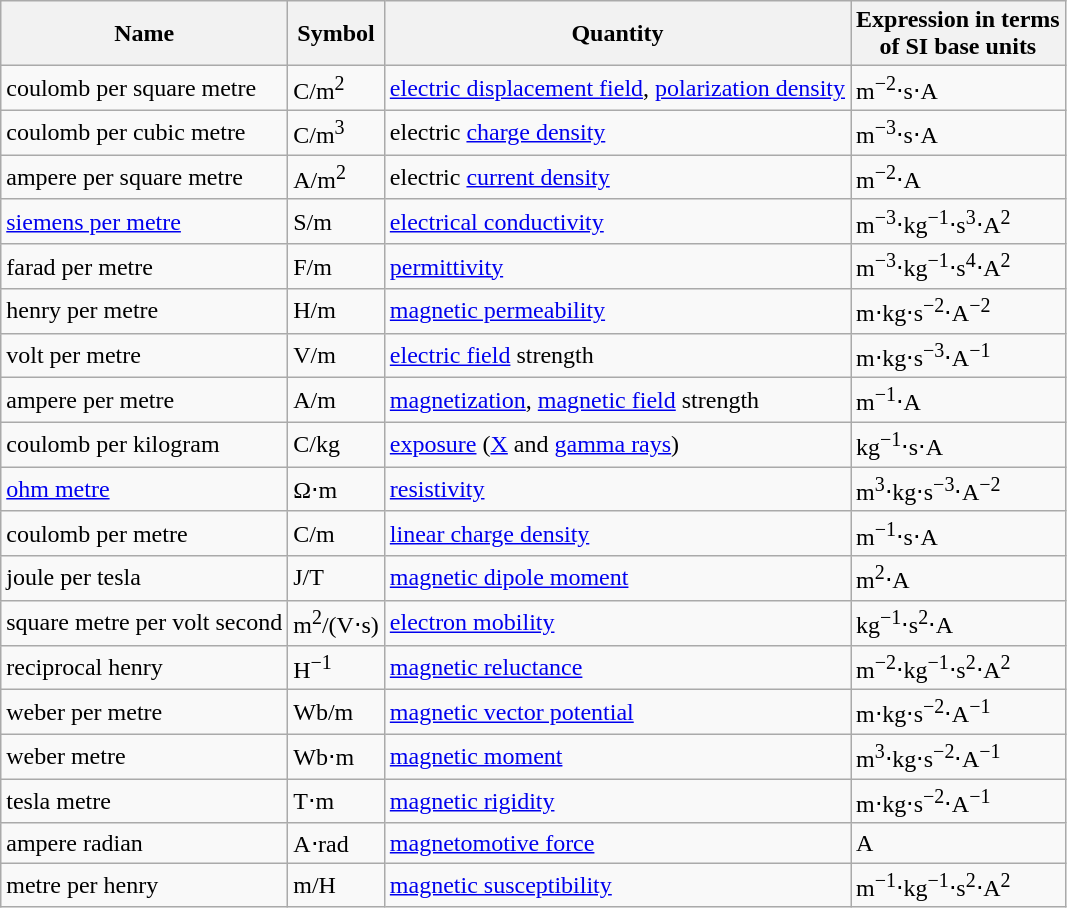<table class="wikitable sortable">
<tr>
<th>Name</th>
<th>Symbol</th>
<th>Quantity</th>
<th>Expression in terms<br> of SI base units</th>
</tr>
<tr>
<td>coulomb per square metre</td>
<td>C/m<sup>2</sup></td>
<td><a href='#'>electric displacement field</a>, <a href='#'>polarization density</a></td>
<td>m<sup>−2</sup>⋅s⋅A</td>
</tr>
<tr>
<td>coulomb per cubic metre</td>
<td>C/m<sup>3</sup></td>
<td>electric <a href='#'>charge density</a></td>
<td>m<sup>−3</sup>⋅s⋅A</td>
</tr>
<tr>
<td>ampere per square metre</td>
<td>A/m<sup>2</sup></td>
<td>electric <a href='#'>current density</a></td>
<td>m<sup>−2</sup>⋅A</td>
</tr>
<tr>
<td><a href='#'>siemens per metre</a></td>
<td>S/m</td>
<td><a href='#'>electrical conductivity</a></td>
<td>m<sup>−3</sup>⋅kg<sup>−1</sup>⋅s<sup>3</sup>⋅A<sup>2</sup></td>
</tr>
<tr>
<td>farad per metre</td>
<td>F/m</td>
<td><a href='#'>permittivity</a></td>
<td>m<sup>−3</sup>⋅kg<sup>−1</sup>⋅s<sup>4</sup>⋅A<sup>2</sup></td>
</tr>
<tr>
<td>henry per metre</td>
<td>H/m</td>
<td><a href='#'>magnetic permeability</a></td>
<td>m⋅kg⋅s<sup>−2</sup>⋅A<sup>−2</sup></td>
</tr>
<tr>
<td>volt per metre</td>
<td>V/m</td>
<td><a href='#'>electric field</a> strength</td>
<td>m⋅kg⋅s<sup>−3</sup>⋅A<sup>−1</sup></td>
</tr>
<tr>
<td>ampere per metre</td>
<td>A/m</td>
<td><a href='#'>magnetization</a>, <a href='#'>magnetic field</a> strength</td>
<td>m<sup>−1</sup>⋅A</td>
</tr>
<tr>
<td>coulomb per kilogram</td>
<td>C/kg</td>
<td><a href='#'>exposure</a> (<a href='#'>X</a> and <a href='#'>gamma rays</a>)</td>
<td>kg<sup>−1</sup>⋅s⋅A</td>
</tr>
<tr>
<td><a href='#'>ohm metre</a></td>
<td>Ω⋅m</td>
<td><a href='#'>resistivity</a></td>
<td>m<sup>3</sup>⋅kg⋅s<sup>−3</sup>⋅A<sup>−2</sup></td>
</tr>
<tr>
<td>coulomb per metre</td>
<td>C/m</td>
<td><a href='#'>linear charge density</a></td>
<td>m<sup>−1</sup>⋅s⋅A</td>
</tr>
<tr>
<td>joule per tesla</td>
<td>J/T</td>
<td><a href='#'>magnetic dipole moment</a></td>
<td>m<sup>2</sup>⋅A</td>
</tr>
<tr>
<td>square metre per volt second</td>
<td>m<sup>2</sup>/(V⋅s)</td>
<td><a href='#'>electron mobility</a></td>
<td>kg<sup>−1</sup>⋅s<sup>2</sup>⋅A</td>
</tr>
<tr>
<td>reciprocal henry</td>
<td>H<sup>−1</sup></td>
<td><a href='#'>magnetic reluctance</a></td>
<td>m<sup>−2</sup>⋅kg<sup>−1</sup>⋅s<sup>2</sup>⋅A<sup>2</sup></td>
</tr>
<tr>
<td>weber per metre</td>
<td>Wb/m</td>
<td><a href='#'>magnetic vector potential</a></td>
<td>m⋅kg⋅s<sup>−2</sup>⋅A<sup>−1</sup></td>
</tr>
<tr>
<td>weber metre</td>
<td>Wb⋅m</td>
<td><a href='#'>magnetic moment</a></td>
<td>m<sup>3</sup>⋅kg⋅s<sup>−2</sup>⋅A<sup>−1</sup></td>
</tr>
<tr>
<td>tesla metre</td>
<td>T⋅m</td>
<td><a href='#'>magnetic rigidity</a></td>
<td>m⋅kg⋅s<sup>−2</sup>⋅A<sup>−1</sup></td>
</tr>
<tr>
<td>ampere radian</td>
<td>A⋅rad</td>
<td><a href='#'>magnetomotive force</a></td>
<td>A</td>
</tr>
<tr>
<td>metre per henry</td>
<td>m/H</td>
<td><a href='#'>magnetic susceptibility</a></td>
<td>m<sup>−1</sup>⋅kg<sup>−1</sup>⋅s<sup>2</sup>⋅A<sup>2</sup></td>
</tr>
</table>
